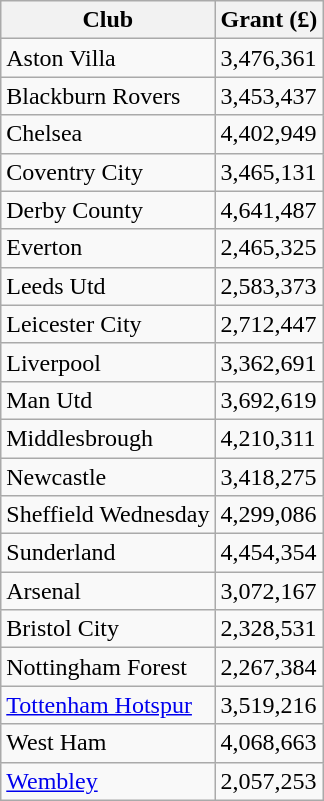<table class="wikitable">
<tr>
<th>Club</th>
<th>Grant (£)</th>
</tr>
<tr>
<td>Aston Villa</td>
<td>3,476,361</td>
</tr>
<tr>
<td>Blackburn Rovers</td>
<td>3,453,437</td>
</tr>
<tr>
<td>Chelsea</td>
<td>4,402,949</td>
</tr>
<tr>
<td>Coventry City</td>
<td>3,465,131</td>
</tr>
<tr>
<td>Derby County</td>
<td>4,641,487</td>
</tr>
<tr>
<td>Everton</td>
<td>2,465,325</td>
</tr>
<tr>
<td>Leeds Utd</td>
<td>2,583,373</td>
</tr>
<tr>
<td>Leicester City</td>
<td>2,712,447</td>
</tr>
<tr>
<td>Liverpool</td>
<td>3,362,691</td>
</tr>
<tr>
<td>Man Utd</td>
<td>3,692,619</td>
</tr>
<tr>
<td>Middlesbrough</td>
<td>4,210,311</td>
</tr>
<tr>
<td>Newcastle</td>
<td>3,418,275</td>
</tr>
<tr>
<td>Sheffield Wednesday</td>
<td>4,299,086</td>
</tr>
<tr>
<td>Sunderland</td>
<td>4,454,354</td>
</tr>
<tr>
<td>Arsenal</td>
<td>3,072,167</td>
</tr>
<tr>
<td>Bristol City</td>
<td>2,328,531</td>
</tr>
<tr>
<td>Nottingham Forest</td>
<td>2,267,384</td>
</tr>
<tr>
<td><a href='#'>Tottenham Hotspur</a></td>
<td>3,519,216</td>
</tr>
<tr>
<td>West Ham</td>
<td>4,068,663</td>
</tr>
<tr>
<td><a href='#'>Wembley</a></td>
<td>2,057,253</td>
</tr>
</table>
